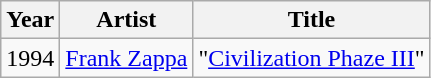<table class="wikitable sortable">
<tr>
<th>Year</th>
<th>Artist</th>
<th>Title</th>
</tr>
<tr>
<td>1994</td>
<td><a href='#'>Frank Zappa</a></td>
<td>"<a href='#'>Civilization Phaze III</a>"</td>
</tr>
</table>
